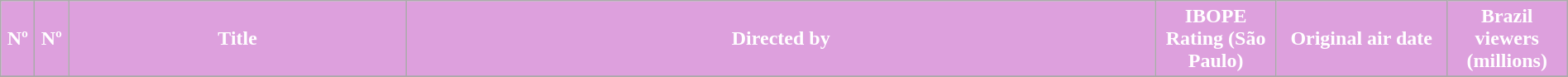<table class="wikitable noprint plainlinks unsortable uncollapsible" style="padding:0em 0em 0em 0em; margin:0em 0em 0em 0em; color:black; width:100%;">
<tr>
<th style="background:#DDA0DD; width:20px; font-weight:bold; color:white;">Nº</th>
<th style="background:#DDA0DD; width:20px; font-weight:bold; color:white;">Nº</th>
<th style="background:#DDA0DD; font-weight:bold; color:white;">Title</th>
<th style="background:#DDA0DD; font-weight:bold; color:white;">Directed by</th>
<th style="background:#DDA0DD; width:90px; font-weight:bold; color:white;">IBOPE Rating (São Paulo)</th>
<th style="background:#DDA0DD; width:130px; font-weight:bold; color:white;">Original air date</th>
<th style="background:#DDA0DD; width:90px; font-weight:bold; color:white;">Brazil viewers<br>(millions)</th>
</tr>
<tr>
</tr>
</table>
